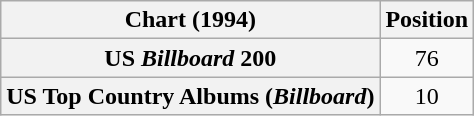<table class="wikitable sortable plainrowheaders" style="text-align:center">
<tr>
<th scope="col">Chart (1994)</th>
<th scope="col">Position</th>
</tr>
<tr>
<th scope="row">US <em>Billboard</em> 200</th>
<td>76</td>
</tr>
<tr>
<th scope="row">US Top Country Albums (<em>Billboard</em>)</th>
<td>10</td>
</tr>
</table>
